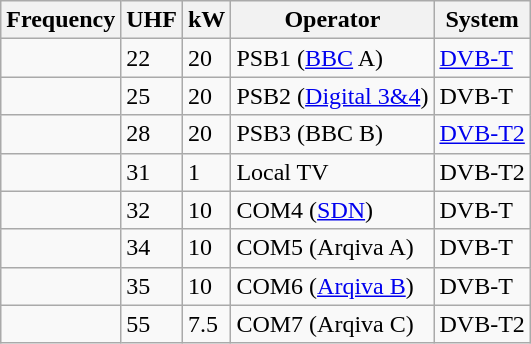<table class="wikitable sortable">
<tr>
<th>Frequency</th>
<th>UHF</th>
<th>kW</th>
<th>Operator</th>
<th>System</th>
</tr>
<tr>
<td></td>
<td>22</td>
<td>20</td>
<td>PSB1 (<a href='#'>BBC</a> A)</td>
<td><a href='#'>DVB-T</a></td>
</tr>
<tr>
<td></td>
<td>25</td>
<td>20</td>
<td>PSB2 (<a href='#'>Digital 3&4</a>)</td>
<td>DVB-T</td>
</tr>
<tr>
<td></td>
<td>28</td>
<td>20</td>
<td>PSB3 (BBC B)</td>
<td><a href='#'>DVB-T2</a></td>
</tr>
<tr>
<td></td>
<td>31</td>
<td>1</td>
<td>Local TV</td>
<td>DVB-T2</td>
</tr>
<tr>
<td></td>
<td>32</td>
<td>10</td>
<td>COM4 (<a href='#'>SDN</a>)</td>
<td>DVB-T</td>
</tr>
<tr>
<td></td>
<td>34</td>
<td>10</td>
<td>COM5 (Arqiva A)</td>
<td>DVB-T</td>
</tr>
<tr>
<td></td>
<td>35</td>
<td>10</td>
<td>COM6 (<a href='#'>Arqiva B</a>)</td>
<td>DVB-T</td>
</tr>
<tr>
<td></td>
<td>55</td>
<td>7.5</td>
<td>COM7 (Arqiva C)</td>
<td>DVB-T2</td>
</tr>
</table>
